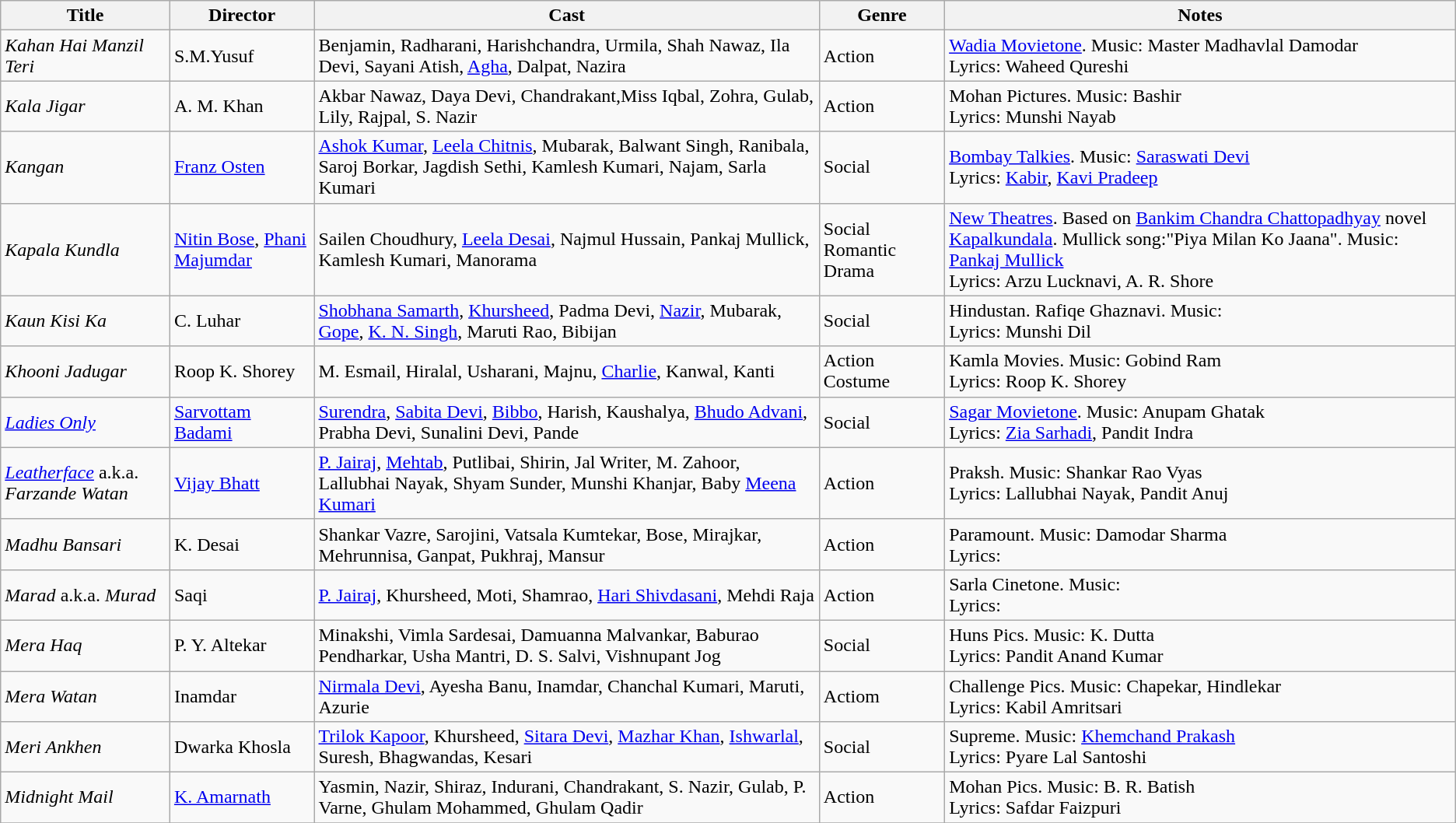<table class="wikitable">
<tr>
<th>Title</th>
<th>Director</th>
<th>Cast</th>
<th>Genre</th>
<th>Notes</th>
</tr>
<tr>
<td><em>Kahan Hai Manzil Teri</em></td>
<td>S.M.Yusuf</td>
<td>Benjamin, Radharani, Harishchandra, Urmila, Shah Nawaz, Ila Devi, Sayani Atish, <a href='#'>Agha</a>, Dalpat, Nazira</td>
<td>Action</td>
<td><a href='#'>Wadia Movietone</a>. Music: Master Madhavlal Damodar<br>Lyrics: Waheed Qureshi</td>
</tr>
<tr>
<td><em>Kala Jigar</em></td>
<td>A. M. Khan</td>
<td>Akbar Nawaz, Daya Devi, Chandrakant,Miss  Iqbal, Zohra, Gulab, Lily, Rajpal, S. Nazir</td>
<td>Action</td>
<td>Mohan Pictures. Music: Bashir<br>Lyrics: Munshi Nayab</td>
</tr>
<tr>
<td><em>Kangan</em></td>
<td><a href='#'>Franz Osten</a></td>
<td><a href='#'>Ashok Kumar</a>,  <a href='#'>Leela Chitnis</a>, Mubarak, Balwant Singh, Ranibala, Saroj Borkar,  Jagdish Sethi, Kamlesh Kumari, Najam, Sarla Kumari</td>
<td>Social</td>
<td><a href='#'>Bombay Talkies</a>. Music: <a href='#'>Saraswati Devi</a><br>Lyrics: <a href='#'>Kabir</a>, <a href='#'>Kavi Pradeep</a></td>
</tr>
<tr>
<td><em>Kapala Kundla</em></td>
<td><a href='#'>Nitin Bose</a>, <a href='#'>Phani Majumdar</a></td>
<td>Sailen Choudhury, <a href='#'>Leela Desai</a>, Najmul Hussain, Pankaj Mullick, Kamlesh Kumari, Manorama</td>
<td>Social Romantic Drama</td>
<td><a href='#'>New Theatres</a>. Based on <a href='#'>Bankim Chandra Chattopadhyay</a> novel <a href='#'>Kapalkundala</a>. Mullick song:"Piya Milan Ko Jaana". Music: <a href='#'>Pankaj Mullick</a><br>Lyrics: Arzu Lucknavi, A. R. Shore</td>
</tr>
<tr>
<td><em>Kaun Kisi Ka</em></td>
<td>C. Luhar</td>
<td><a href='#'>Shobhana Samarth</a>, <a href='#'>Khursheed</a>, Padma Devi, <a href='#'>Nazir</a>, Mubarak,  <a href='#'>Gope</a>, <a href='#'>K. N. Singh</a>, Maruti Rao, Bibijan</td>
<td>Social</td>
<td>Hindustan. Rafiqe Ghaznavi. Music: <br>Lyrics: Munshi Dil</td>
</tr>
<tr>
<td><em>Khooni Jadugar</em></td>
<td>Roop K. Shorey</td>
<td>M. Esmail, Hiralal, Usharani, Majnu, <a href='#'>Charlie</a>, Kanwal, Kanti</td>
<td>Action Costume</td>
<td>Kamla Movies. Music: Gobind Ram<br>Lyrics: Roop K. Shorey</td>
</tr>
<tr>
<td><em><a href='#'>Ladies Only</a></em></td>
<td><a href='#'>Sarvottam Badami</a></td>
<td><a href='#'>Surendra</a>, <a href='#'>Sabita Devi</a>, <a href='#'>Bibbo</a>, Harish, Kaushalya, <a href='#'>Bhudo Advani</a>, Prabha Devi, Sunalini Devi, Pande</td>
<td>Social</td>
<td><a href='#'>Sagar Movietone</a>. Music: Anupam Ghatak<br>Lyrics: <a href='#'>Zia Sarhadi</a>, Pandit Indra</td>
</tr>
<tr>
<td><em><a href='#'>Leatherface</a></em> a.k.a. <em>Farzande Watan</em></td>
<td><a href='#'>Vijay Bhatt</a></td>
<td><a href='#'>P. Jairaj</a>, <a href='#'>Mehtab</a>, Putlibai, Shirin, Jal Writer, M. Zahoor, Lallubhai Nayak, Shyam Sunder, Munshi Khanjar, Baby <a href='#'>Meena Kumari</a></td>
<td>Action</td>
<td>Praksh. Music: Shankar Rao Vyas<br>Lyrics: Lallubhai Nayak, Pandit Anuj</td>
</tr>
<tr>
<td><em>Madhu Bansari</em></td>
<td>K. Desai</td>
<td>Shankar Vazre, Sarojini, Vatsala Kumtekar, Bose, Mirajkar, Mehrunnisa, Ganpat, Pukhraj, Mansur</td>
<td>Action</td>
<td>Paramount. Music: Damodar Sharma<br>Lyrics:</td>
</tr>
<tr>
<td><em>Marad</em> a.k.a. <em>Murad</em></td>
<td>Saqi</td>
<td><a href='#'>P. Jairaj</a>, Khursheed, Moti, Shamrao, <a href='#'>Hari Shivdasani</a>, Mehdi Raja</td>
<td>Action</td>
<td>Sarla Cinetone. Music: <br>Lyrics:</td>
</tr>
<tr>
<td><em>Mera Haq</em></td>
<td>P. Y. Altekar</td>
<td>Minakshi, Vimla Sardesai, Damuanna Malvankar, Baburao Pendharkar, Usha Mantri, D. S. Salvi, Vishnupant Jog</td>
<td>Social</td>
<td>Huns Pics.  Music: K. Dutta<br>Lyrics: Pandit Anand Kumar</td>
</tr>
<tr>
<td><em>Mera Watan</em></td>
<td>Inamdar</td>
<td><a href='#'>Nirmala Devi</a>, Ayesha Banu, Inamdar, Chanchal Kumari, Maruti, Azurie</td>
<td>Actiom</td>
<td>Challenge Pics. Music: Chapekar, Hindlekar<br>Lyrics: Kabil Amritsari</td>
</tr>
<tr>
<td><em>Meri Ankhen</em></td>
<td>Dwarka Khosla</td>
<td><a href='#'>Trilok Kapoor</a>, Khursheed, <a href='#'>Sitara Devi</a>, <a href='#'>Mazhar Khan</a>, <a href='#'>Ishwarlal</a>, Suresh, Bhagwandas, Kesari</td>
<td>Social</td>
<td>Supreme. Music: <a href='#'>Khemchand Prakash</a><br>Lyrics: Pyare Lal Santoshi</td>
</tr>
<tr>
<td><em>Midnight Mail</em></td>
<td><a href='#'>K. Amarnath</a></td>
<td>Yasmin, Nazir, Shiraz, Indurani, Chandrakant, S. Nazir, Gulab, P. Varne, Ghulam Mohammed, Ghulam Qadir</td>
<td>Action</td>
<td>Mohan Pics. Music: B. R. Batish<br>Lyrics: Safdar Faizpuri</td>
</tr>
<tr>
</tr>
</table>
